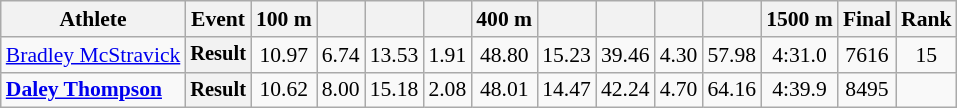<table class="wikitable" style="font-size:90%">
<tr>
<th>Athlete</th>
<th>Event</th>
<th>100 m</th>
<th></th>
<th></th>
<th></th>
<th>400 m</th>
<th></th>
<th></th>
<th></th>
<th></th>
<th>1500 m</th>
<th>Final</th>
<th>Rank</th>
</tr>
<tr align=center>
<td align=left><a href='#'>Bradley McStravick</a></td>
<th style="font-size:95%">Result</th>
<td>10.97</td>
<td>6.74</td>
<td>13.53</td>
<td>1.91</td>
<td>48.80</td>
<td>15.23</td>
<td>39.46</td>
<td>4.30</td>
<td>57.98</td>
<td>4:31.0</td>
<td>7616</td>
<td>15</td>
</tr>
<tr align=center>
<td align=left><strong><a href='#'>Daley Thompson</a></strong></td>
<th style="font-size:95%">Result</th>
<td>10.62</td>
<td>8.00</td>
<td>15.18</td>
<td>2.08</td>
<td>48.01</td>
<td>14.47</td>
<td>42.24</td>
<td>4.70</td>
<td>64.16</td>
<td>4:39.9</td>
<td>8495</td>
<td></td>
</tr>
</table>
